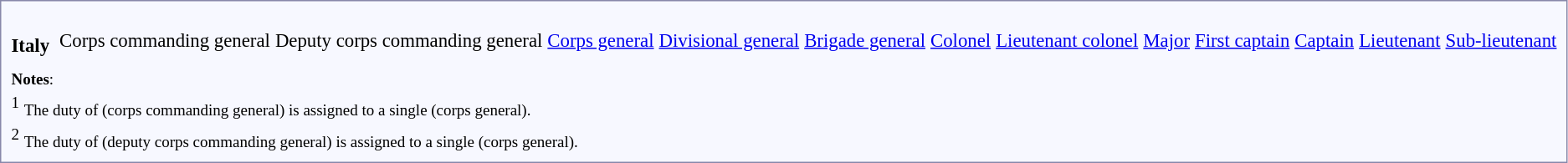<table style="border:1px solid #8888aa; background-color:#f7f8ff; padding:5px; font-size:95%; margin: 0px 12px 12px 0px;">
<tr style="text-align:center;">
<th rowspan=3><br>Italy</th>
<td colspan=2 rowspan=3></td>
<td colspan=2></td>
<td></td>
<td></td>
<td colspan=2></td>
<td colspan=2></td>
<td colspan=2></td>
<td colspan=2></td>
<td colspan=2></td>
<td></td>
<td></td>
<td colspan=3></td>
<td colspan=3></td>
</tr>
<tr style="text-align:center;">
<td colspan=2></td>
<td></td>
<td></td>
<td colspan=2></td>
<td colspan=2></td>
<td colspan=2></td>
<td colspan=2></td>
<td colspan=2></td>
<td></td>
<td></td>
<td colspan=3></td>
<td colspan=3></td>
</tr>
<tr style="text-align:center;">
<td colspan=2>Corps commanding general</td>
<td>Deputy corps commanding general</td>
<td><a href='#'>Corps general</a></td>
<td colspan=2><a href='#'>Divisional general</a></td>
<td colspan=2><a href='#'>Brigade general</a></td>
<td colspan=2><a href='#'>Colonel</a></td>
<td colspan=2><a href='#'>Lieutenant colonel</a></td>
<td colspan=2><a href='#'>Major</a></td>
<td><a href='#'>First captain</a></td>
<td><a href='#'>Captain</a></td>
<td colspan=3><a href='#'>Lieutenant</a></td>
<td colspan=3><a href='#'>Sub-lieutenant</a></td>
</tr>
<tr style="text-align:center;">
<th colspan=37></th>
</tr>
<tr>
<td colspan=8><small><strong>Notes</strong>:<br></small></td>
</tr>
<tr>
<td colspan=8><sup>1</sup> <small>The duty of  (corps commanding general) is assigned to a single  (corps general).</small></td>
</tr>
<tr>
<td colspan=8><sup>2</sup> <small>The duty of  (deputy corps commanding general) is assigned to a single  (corps general).</small></td>
</tr>
</table>
